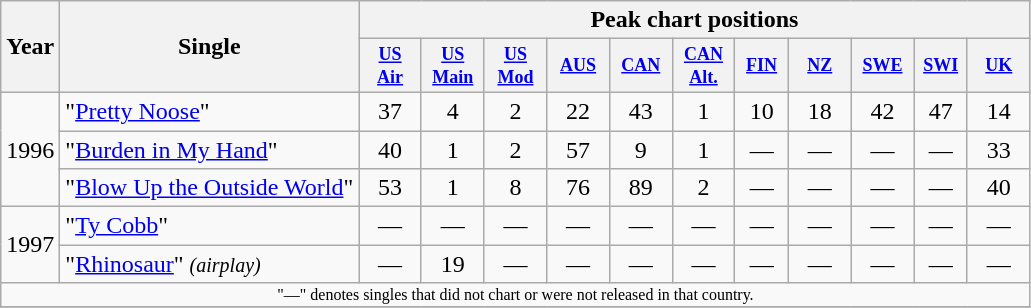<table class="wikitable">
<tr>
<th rowspan="2">Year</th>
<th rowspan="2">Single</th>
<th colspan="11">Peak chart positions</th>
</tr>
<tr>
<th style="width:3em;font-size:75%"><a href='#'>US <br>Air</a><br></th>
<th style="width:3em;font-size:75%"><a href='#'>US Main</a><br></th>
<th style="width:3em;font-size:75%"><a href='#'>US Mod</a><br></th>
<th style="width:3em;font-size:75%"><a href='#'>AUS</a><br></th>
<th style="width:3em;font-size:75%"><a href='#'>CAN</a><br></th>
<th style="width:3em;font-size:75%"><a href='#'>CAN Alt.</a><br></th>
<th style="width:2.5em;font-size:75%"><a href='#'>FIN</a><br></th>
<th style="width:3em;font-size:75%"><a href='#'>NZ</a><br></th>
<th style="width:3em;font-size:75%"><a href='#'>SWE</a><br></th>
<th style="width:2.5em;font-size:75%"><a href='#'>SWI</a><br></th>
<th style="width:3em;font-size:75%"><a href='#'>UK</a><br></th>
</tr>
<tr>
<td rowspan="3">1996</td>
<td>"<a href='#'>Pretty Noose</a>"</td>
<td align="center">37</td>
<td align="center">4</td>
<td align="center">2</td>
<td align="center">22</td>
<td align="center">43</td>
<td align="center">1</td>
<td align="center">10</td>
<td align="center">18</td>
<td align="center">42</td>
<td align="center">47</td>
<td align="center">14</td>
</tr>
<tr>
<td>"<a href='#'>Burden in My Hand</a>"</td>
<td align="center">40</td>
<td align="center">1</td>
<td align="center">2</td>
<td align="center">57</td>
<td align="center">9</td>
<td align="center">1</td>
<td align="center">—</td>
<td align="center">—</td>
<td align="center">—</td>
<td align="center">—</td>
<td align="center">33</td>
</tr>
<tr>
<td>"<a href='#'>Blow Up the Outside World</a>"</td>
<td align="center">53</td>
<td align="center">1</td>
<td align="center">8</td>
<td align="center">76</td>
<td align="center">89</td>
<td align="center">2</td>
<td align="center">—</td>
<td align="center">—</td>
<td align="center">—</td>
<td align="center">—</td>
<td align="center">40</td>
</tr>
<tr>
<td rowspan="2">1997</td>
<td>"<a href='#'>Ty Cobb</a>"</td>
<td align="center">—</td>
<td align="center">—</td>
<td align="center">—</td>
<td align="center">—</td>
<td align="center">—</td>
<td align="center">—</td>
<td align="center">—</td>
<td align="center">—</td>
<td align="center">—</td>
<td align="center">—</td>
<td align="center">—</td>
</tr>
<tr>
<td>"<a href='#'>Rhinosaur</a>" <small><em>(airplay)</em></small></td>
<td align="center">—</td>
<td align="center">19</td>
<td align="center">—</td>
<td align="center">—</td>
<td align="center">—</td>
<td align="center">—</td>
<td align="center">—</td>
<td align="center">—</td>
<td align="center">—</td>
<td align="center">—</td>
<td align="center">—</td>
</tr>
<tr>
<td align="center" colspan="30" style="font-size: 8pt">"—" denotes singles that did not chart or were not released in that country.</td>
</tr>
<tr>
</tr>
</table>
